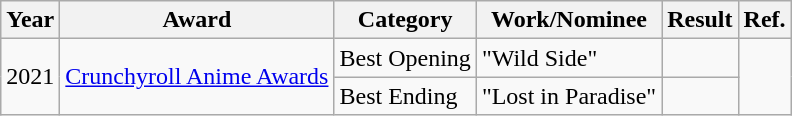<table class="wikitable">
<tr>
<th>Year</th>
<th>Award</th>
<th>Category</th>
<th>Work/Nominee</th>
<th>Result</th>
<th class="unsortable">Ref.</th>
</tr>
<tr>
<td rowspan="2">2021</td>
<td rowspan="2"><a href='#'>Crunchyroll Anime Awards</a></td>
<td>Best Opening</td>
<td>"Wild Side"<br></td>
<td></td>
<td rowspan="2"></td>
</tr>
<tr>
<td>Best Ending</td>
<td>"Lost in Paradise" <br></td>
<td></td>
</tr>
</table>
